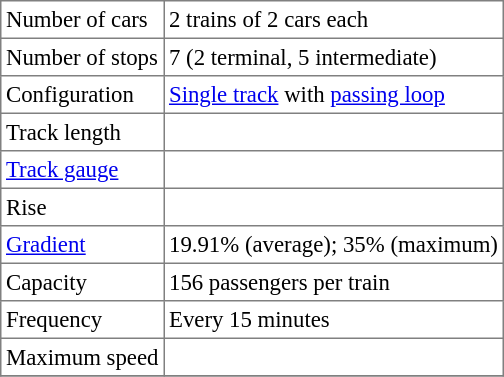<table border="1" cellspacing="0" cellpadding="3" style="border-collapse:collapse; font-size:95%; margin-right:10px; margin-bottom:5px;">
<tr>
<td>Number of cars</td>
<td>2 trains of 2 cars each</td>
</tr>
<tr>
<td>Number of stops</td>
<td>7 (2 terminal, 5 intermediate)</td>
</tr>
<tr>
<td>Configuration</td>
<td><a href='#'>Single track</a> with <a href='#'>passing loop</a></td>
</tr>
<tr>
<td>Track length</td>
<td></td>
</tr>
<tr>
<td><a href='#'>Track gauge</a></td>
<td></td>
</tr>
<tr>
<td>Rise</td>
<td></td>
</tr>
<tr>
<td><a href='#'>Gradient</a></td>
<td>19.91% (average); 35% (maximum)</td>
</tr>
<tr>
<td>Capacity</td>
<td>156 passengers per train</td>
</tr>
<tr>
<td>Frequency</td>
<td>Every 15 minutes</td>
</tr>
<tr>
<td>Maximum speed</td>
<td></td>
</tr>
<tr>
</tr>
</table>
